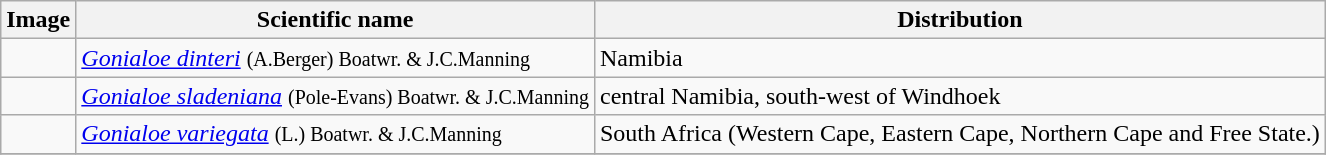<table class="wikitable">
<tr>
<th>Image</th>
<th>Scientific name</th>
<th>Distribution</th>
</tr>
<tr>
<td></td>
<td><em><a href='#'>Gonialoe dinteri</a></em>  <small>(A.Berger) Boatwr. & J.C.Manning </small></td>
<td>Namibia</td>
</tr>
<tr>
<td></td>
<td><em><a href='#'>Gonialoe sladeniana</a></em> <small>(Pole-Evans) Boatwr. & J.C.Manning</small></td>
<td>central Namibia, south-west of Windhoek</td>
</tr>
<tr>
<td></td>
<td><em><a href='#'>Gonialoe variegata</a></em> <small>(L.) Boatwr. & J.C.Manning</small></td>
<td>South Africa (Western Cape, Eastern Cape, Northern Cape and Free State.)</td>
</tr>
<tr>
</tr>
</table>
